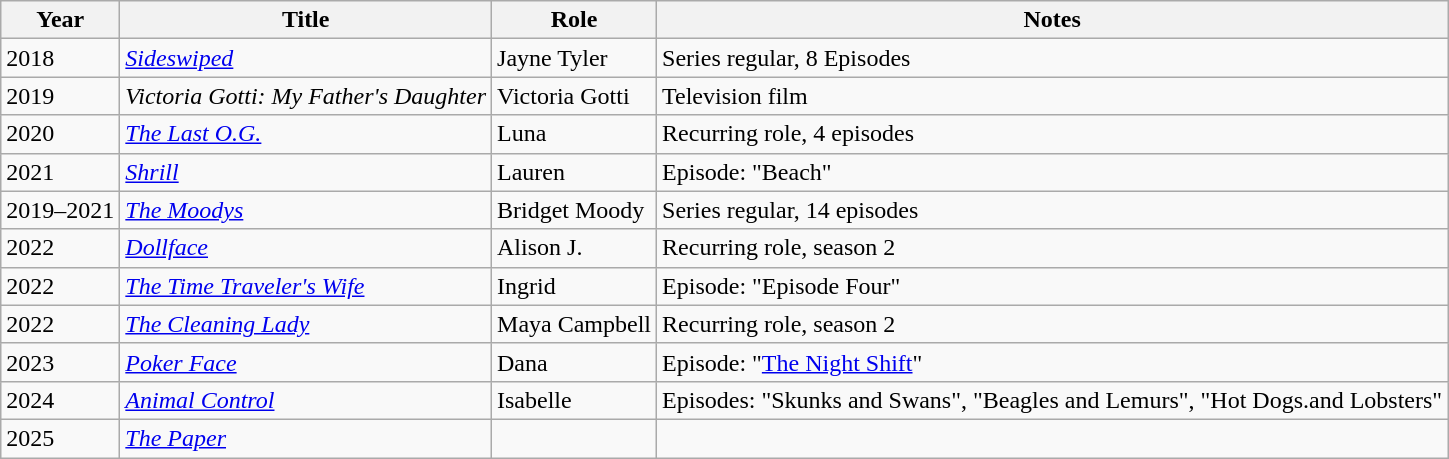<table class="wikitable plainrowheaders sortable">
<tr>
<th scope="col">Year</th>
<th scope="col">Title</th>
<th scope="col">Role</th>
<th scope="col" class="unsortable">Notes</th>
</tr>
<tr>
<td>2018</td>
<td><em><a href='#'>Sideswiped</a></em></td>
<td>Jayne Tyler</td>
<td>Series regular, 8 Episodes</td>
</tr>
<tr>
<td>2019</td>
<td><em>Victoria Gotti: My Father's Daughter</em></td>
<td>Victoria Gotti</td>
<td>Television film</td>
</tr>
<tr>
<td>2020</td>
<td><em><a href='#'>The Last O.G.</a></em></td>
<td>Luna</td>
<td>Recurring role, 4 episodes</td>
</tr>
<tr>
<td>2021</td>
<td><em><a href='#'>Shrill</a></em></td>
<td>Lauren</td>
<td>Episode: "Beach"</td>
</tr>
<tr>
<td>2019–2021</td>
<td><em><a href='#'>The Moodys</a></em></td>
<td>Bridget Moody</td>
<td>Series regular, 14 episodes</td>
</tr>
<tr>
<td>2022</td>
<td><em><a href='#'>Dollface</a></em></td>
<td>Alison J.</td>
<td>Recurring role, season 2</td>
</tr>
<tr>
<td>2022</td>
<td><em><a href='#'>The Time Traveler's Wife</a></em></td>
<td>Ingrid</td>
<td>Episode: "Episode Four"</td>
</tr>
<tr>
<td>2022</td>
<td><em><a href='#'>The Cleaning Lady</a></em></td>
<td>Maya Campbell</td>
<td>Recurring role, season 2</td>
</tr>
<tr>
<td>2023</td>
<td><em><a href='#'>Poker Face</a></em></td>
<td>Dana</td>
<td>Episode: "<a href='#'>The Night Shift</a>"</td>
</tr>
<tr>
<td>2024</td>
<td><em><a href='#'>Animal Control</a></em></td>
<td>Isabelle</td>
<td>Episodes: "Skunks and Swans", "Beagles and Lemurs", "Hot Dogs.and Lobsters"</td>
</tr>
<tr>
<td>2025</td>
<td><em><a href='#'>The Paper</a></em></td>
<td></td>
<td></td>
</tr>
</table>
